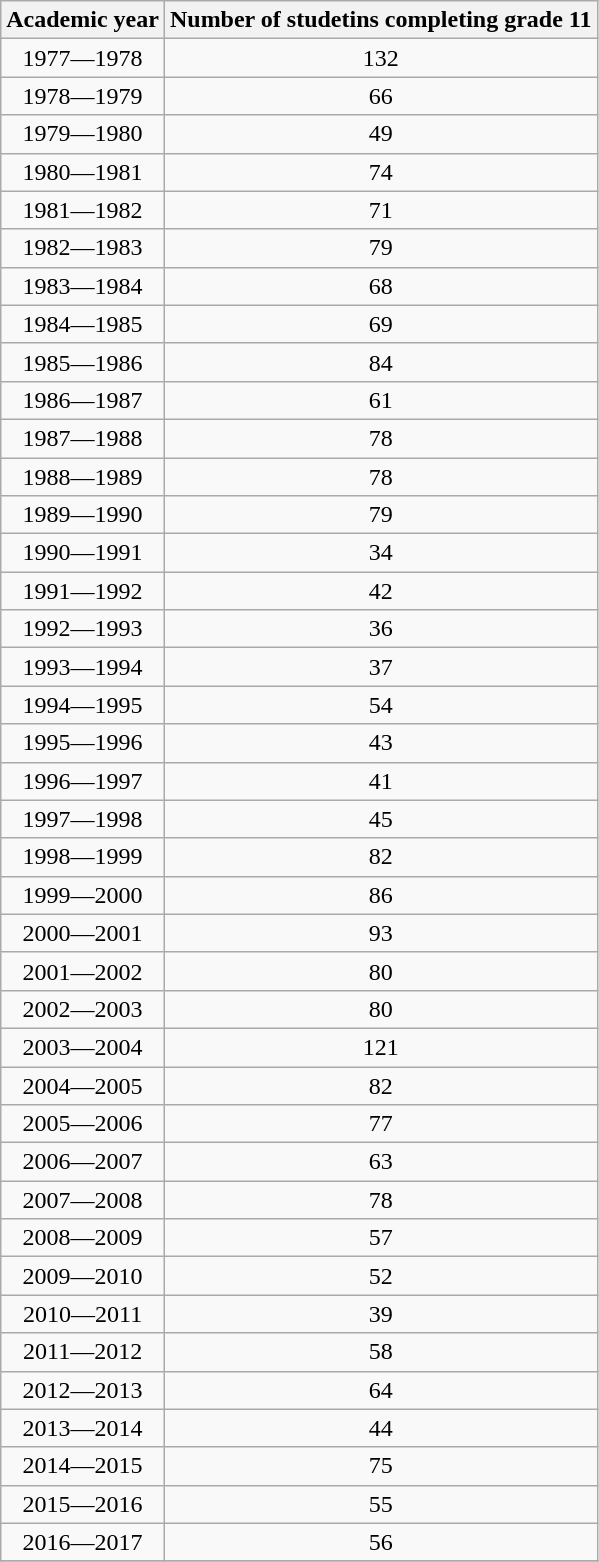<table class="wikitable sortable" style="text-align:center;">
<tr>
<th>Academic year</th>
<th>Number of studetins completing grade 11</th>
</tr>
<tr>
<td>1977—1978</td>
<td>132</td>
</tr>
<tr>
<td>1978—1979</td>
<td>66</td>
</tr>
<tr>
<td>1979—1980</td>
<td>49</td>
</tr>
<tr>
<td>1980—1981</td>
<td>74</td>
</tr>
<tr>
<td>1981—1982</td>
<td>71</td>
</tr>
<tr>
<td>1982—1983</td>
<td>79</td>
</tr>
<tr>
<td>1983—1984</td>
<td>68</td>
</tr>
<tr>
<td>1984—1985</td>
<td>69</td>
</tr>
<tr>
<td>1985—1986</td>
<td>84</td>
</tr>
<tr>
<td>1986—1987</td>
<td>61</td>
</tr>
<tr>
<td>1987—1988</td>
<td>78</td>
</tr>
<tr>
<td>1988—1989</td>
<td>78</td>
</tr>
<tr>
<td>1989—1990</td>
<td>79</td>
</tr>
<tr>
<td>1990—1991</td>
<td>34</td>
</tr>
<tr>
<td>1991—1992</td>
<td>42</td>
</tr>
<tr>
<td>1992—1993</td>
<td>36</td>
</tr>
<tr>
<td>1993—1994</td>
<td>37</td>
</tr>
<tr>
<td>1994—1995</td>
<td>54</td>
</tr>
<tr>
<td>1995—1996</td>
<td>43</td>
</tr>
<tr>
<td>1996—1997</td>
<td>41</td>
</tr>
<tr>
<td>1997—1998</td>
<td>45</td>
</tr>
<tr>
<td>1998—1999</td>
<td>82</td>
</tr>
<tr>
<td>1999—2000</td>
<td>86</td>
</tr>
<tr>
<td>2000—2001</td>
<td>93</td>
</tr>
<tr>
<td>2001—2002</td>
<td>80</td>
</tr>
<tr>
<td>2002—2003</td>
<td>80</td>
</tr>
<tr>
<td>2003—2004</td>
<td>121</td>
</tr>
<tr>
<td>2004—2005</td>
<td>82</td>
</tr>
<tr>
<td>2005—2006</td>
<td>77</td>
</tr>
<tr>
<td>2006—2007</td>
<td>63</td>
</tr>
<tr>
<td>2007—2008</td>
<td>78</td>
</tr>
<tr>
<td>2008—2009</td>
<td>57</td>
</tr>
<tr>
<td>2009—2010</td>
<td>52</td>
</tr>
<tr>
<td>2010—2011</td>
<td>39</td>
</tr>
<tr>
<td>2011—2012</td>
<td>58</td>
</tr>
<tr>
<td>2012—2013</td>
<td>64</td>
</tr>
<tr>
<td>2013—2014</td>
<td>44</td>
</tr>
<tr>
<td>2014—2015</td>
<td>75</td>
</tr>
<tr>
<td>2015—2016</td>
<td>55</td>
</tr>
<tr>
<td>2016—2017</td>
<td>56</td>
</tr>
<tr>
</tr>
</table>
